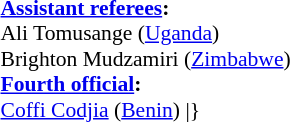<table style="width:100%; font-size:90%;">
<tr>
<td><br><strong><a href='#'>Assistant referees</a>:</strong>
<br>Ali Tomusange (<a href='#'>Uganda</a>)
<br>Brighton Mudzamiri (<a href='#'>Zimbabwe</a>)
<br><strong><a href='#'>Fourth official</a>:</strong>
<br><a href='#'>Coffi Codjia</a> (<a href='#'>Benin</a>)
<includeonly>|}</includeonly></td>
</tr>
</table>
